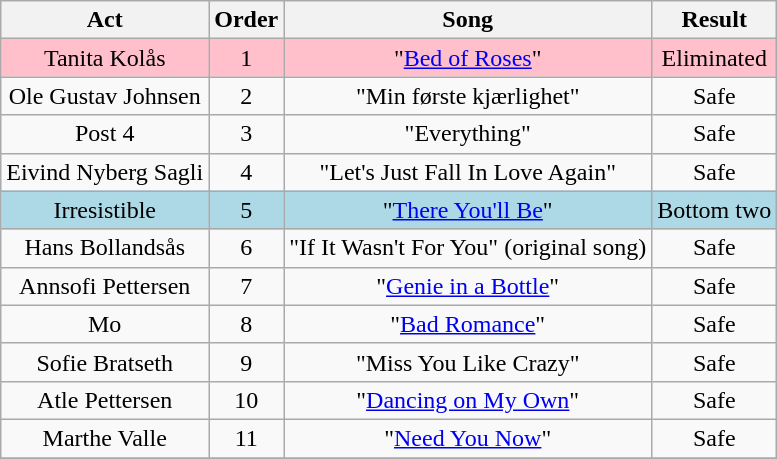<table class="wikitable plainrowheaders" style="text-align:center;">
<tr>
<th scope="col">Act</th>
<th scope="col">Order</th>
<th scope="col">Song</th>
<th scope="col">Result</th>
</tr>
<tr style="background:pink;">
<td>Tanita Kolås</td>
<td>1</td>
<td>"<a href='#'>Bed of Roses</a>"</td>
<td>Eliminated</td>
</tr>
<tr>
<td>Ole Gustav Johnsen</td>
<td>2</td>
<td>"Min første kjærlighet"</td>
<td>Safe</td>
</tr>
<tr>
<td>Post 4</td>
<td>3</td>
<td>"Everything"</td>
<td>Safe</td>
</tr>
<tr>
<td>Eivind Nyberg Sagli</td>
<td>4</td>
<td>"Let's Just Fall In Love Again"</td>
<td>Safe</td>
</tr>
<tr style="background:lightblue;">
<td>Irresistible</td>
<td>5</td>
<td>"<a href='#'>There You'll Be</a>"</td>
<td>Bottom two</td>
</tr>
<tr>
<td>Hans Bollandsås</td>
<td>6</td>
<td>"If It Wasn't For You" (original song)</td>
<td>Safe</td>
</tr>
<tr>
<td>Annsofi Pettersen</td>
<td>7</td>
<td>"<a href='#'>Genie in a Bottle</a>"</td>
<td>Safe</td>
</tr>
<tr>
<td>Mo</td>
<td>8</td>
<td>"<a href='#'>Bad Romance</a>"</td>
<td>Safe</td>
</tr>
<tr>
<td>Sofie Bratseth</td>
<td>9</td>
<td>"Miss You Like Crazy"</td>
<td>Safe</td>
</tr>
<tr>
<td>Atle Pettersen</td>
<td>10</td>
<td>"<a href='#'>Dancing on My Own</a>"</td>
<td>Safe</td>
</tr>
<tr>
<td>Marthe Valle</td>
<td>11</td>
<td>"<a href='#'>Need You Now</a>"</td>
<td>Safe</td>
</tr>
<tr>
</tr>
</table>
